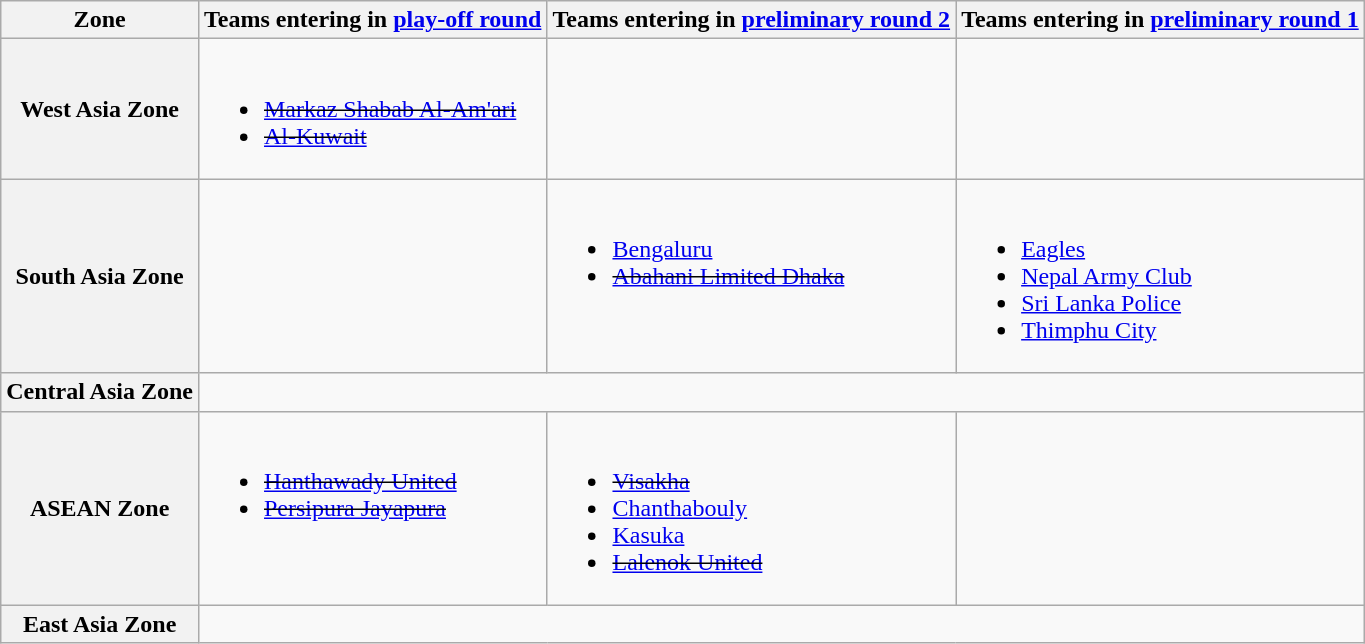<table class="wikitable">
<tr>
<th>Zone</th>
<th>Teams entering in <a href='#'>play-off round</a></th>
<th>Teams entering in <a href='#'>preliminary round 2</a></th>
<th>Teams entering in <a href='#'>preliminary round 1</a></th>
</tr>
<tr>
<th>West Asia Zone</th>
<td valign="top"><br><ul><li> <s><a href='#'>Markaz Shabab Al-Am'ari</a></s></li><li> <s><a href='#'>Al-Kuwait</a></s></li></ul></td>
<td valign="top"></td>
<td valign="top"></td>
</tr>
<tr>
<th>South Asia Zone</th>
<td valign="top"></td>
<td valign="top"><br><ul><li> <a href='#'>Bengaluru</a></li><li> <s><a href='#'>Abahani Limited Dhaka</a></s></li></ul></td>
<td valign="top"><br><ul><li> <a href='#'>Eagles</a></li><li> <a href='#'>Nepal Army Club</a></li><li> <a href='#'>Sri Lanka Police</a></li><li> <a href='#'>Thimphu City</a></li></ul></td>
</tr>
<tr>
<th>Central Asia Zone</th>
<td colspan="3" valign="top"></td>
</tr>
<tr>
<th>ASEAN Zone</th>
<td valign="top"><br><ul><li> <s><a href='#'>Hanthawady United</a></s></li><li> <s><a href='#'>Persipura Jayapura</a></s></li></ul></td>
<td valign="top"><br><ul><li> <s><a href='#'>Visakha</a></s> </li><li> <a href='#'>Chanthabouly</a></li><li> <a href='#'>Kasuka</a></li><li> <s><a href='#'>Lalenok United</a></s> </li></ul></td>
<td></td>
</tr>
<tr>
<th>East Asia Zone</th>
<td colspan="3" valign="top"></td>
</tr>
</table>
